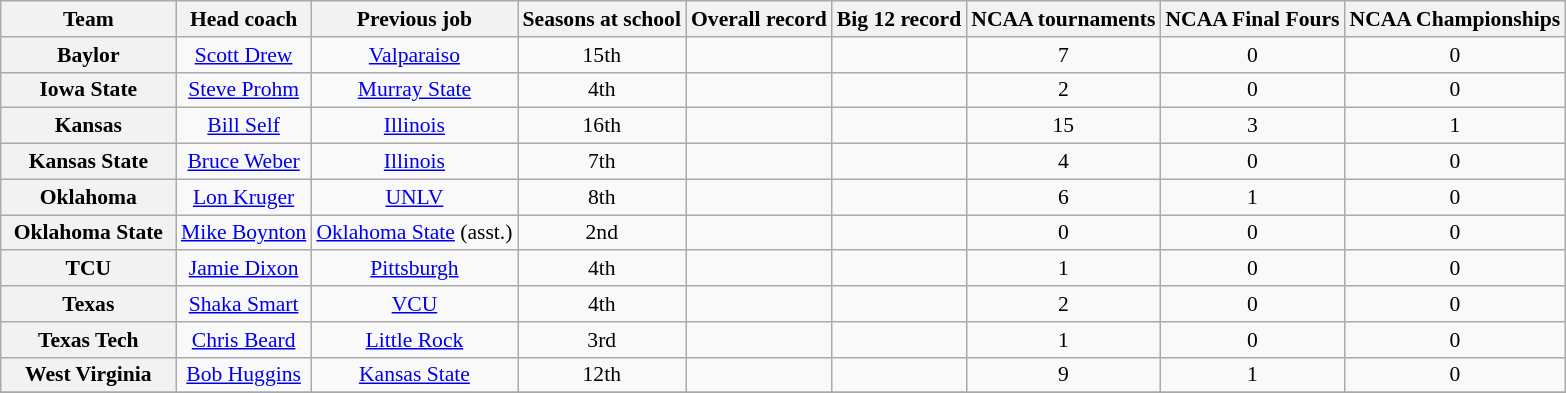<table class="wikitable sortable" style="text-align: center;font-size:90%;">
<tr>
<th width="110">Team</th>
<th>Head coach</th>
<th>Previous job</th>
<th>Seasons at school</th>
<th>Overall record</th>
<th>Big 12 record</th>
<th>NCAA tournaments</th>
<th>NCAA Final Fours</th>
<th>NCAA Championships</th>
</tr>
<tr>
<th style=>Baylor</th>
<td><a href='#'>Scott Drew</a></td>
<td><a href='#'>Valparaiso</a></td>
<td>15th</td>
<td></td>
<td></td>
<td>7</td>
<td>0</td>
<td>0</td>
</tr>
<tr>
<th style=>Iowa State</th>
<td><a href='#'>Steve Prohm</a></td>
<td><a href='#'>Murray State</a></td>
<td>4th</td>
<td></td>
<td></td>
<td>2</td>
<td>0</td>
<td>0</td>
</tr>
<tr>
<th style=>Kansas</th>
<td><a href='#'>Bill Self</a></td>
<td><a href='#'>Illinois</a></td>
<td>16th</td>
<td></td>
<td></td>
<td>15</td>
<td>3</td>
<td>1</td>
</tr>
<tr>
<th style=>Kansas State</th>
<td><a href='#'>Bruce Weber</a></td>
<td><a href='#'>Illinois</a></td>
<td>7th</td>
<td></td>
<td></td>
<td>4</td>
<td>0</td>
<td>0</td>
</tr>
<tr>
<th style=>Oklahoma</th>
<td><a href='#'>Lon Kruger</a></td>
<td><a href='#'>UNLV</a></td>
<td>8th</td>
<td></td>
<td></td>
<td>6</td>
<td>1</td>
<td>0</td>
</tr>
<tr>
<th style=>Oklahoma State</th>
<td><a href='#'>Mike Boynton</a></td>
<td><a href='#'>Oklahoma State</a> (asst.)</td>
<td>2nd</td>
<td></td>
<td></td>
<td>0</td>
<td>0</td>
<td>0</td>
</tr>
<tr>
<th style=>TCU</th>
<td><a href='#'>Jamie Dixon</a></td>
<td><a href='#'>Pittsburgh</a></td>
<td>4th</td>
<td></td>
<td></td>
<td>1</td>
<td>0</td>
<td>0</td>
</tr>
<tr>
<th style=>Texas</th>
<td><a href='#'>Shaka Smart</a></td>
<td><a href='#'>VCU</a></td>
<td>4th</td>
<td></td>
<td></td>
<td>2</td>
<td>0</td>
<td>0</td>
</tr>
<tr>
<th style=>Texas Tech</th>
<td><a href='#'>Chris Beard</a></td>
<td><a href='#'>Little Rock</a></td>
<td>3rd</td>
<td></td>
<td></td>
<td>1</td>
<td>0</td>
<td>0</td>
</tr>
<tr>
<th style=>West Virginia</th>
<td><a href='#'>Bob Huggins</a></td>
<td><a href='#'>Kansas State</a></td>
<td>12th</td>
<td></td>
<td></td>
<td>9</td>
<td>1</td>
<td>0</td>
</tr>
<tr>
</tr>
</table>
